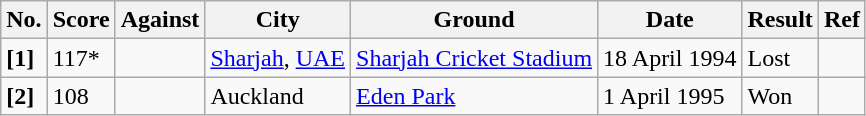<table class="wikitable">
<tr>
<th>No.</th>
<th>Score</th>
<th>Against</th>
<th>City</th>
<th>Ground</th>
<th>Date</th>
<th>Result</th>
<th>Ref</th>
</tr>
<tr>
<td><strong>[1]</strong></td>
<td>117*</td>
<td></td>
<td><a href='#'>Sharjah</a>, <a href='#'>UAE</a></td>
<td><a href='#'>Sharjah Cricket Stadium</a></td>
<td>18 April 1994</td>
<td>Lost</td>
<td></td>
</tr>
<tr>
<td><strong>[2]</strong></td>
<td>108</td>
<td></td>
<td>Auckland</td>
<td><a href='#'>Eden Park</a></td>
<td>1 April 1995</td>
<td>Won</td>
<td></td>
</tr>
</table>
